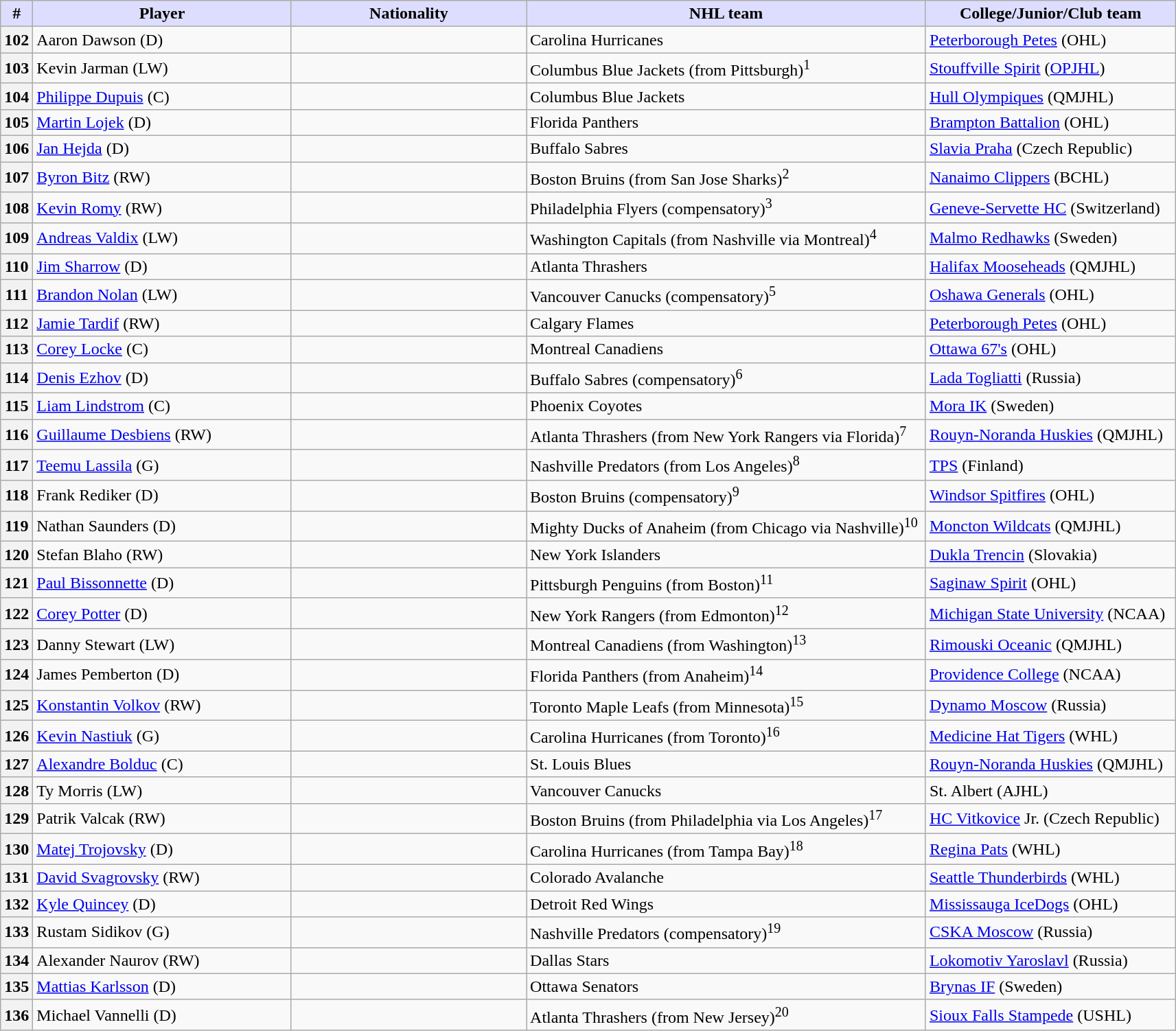<table class="wikitable">
<tr>
<th style="background:#ddf; width:2.75%;">#</th>
<th style="background:#ddf; width:22.0%;">Player</th>
<th style="background:#ddf; width:20.0%;">Nationality</th>
<th style="background:#ddf; width:34.0%;">NHL team</th>
<th style="background:#ddf; width:100.0%;">College/Junior/Club team</th>
</tr>
<tr>
<th>102</th>
<td>Aaron Dawson (D)</td>
<td></td>
<td>Carolina Hurricanes</td>
<td><a href='#'>Peterborough Petes</a> (OHL)</td>
</tr>
<tr>
<th>103</th>
<td>Kevin Jarman (LW)</td>
<td></td>
<td>Columbus Blue Jackets (from Pittsburgh)<sup>1</sup></td>
<td><a href='#'>Stouffville Spirit</a> (<a href='#'>OPJHL</a>)</td>
</tr>
<tr>
<th>104</th>
<td><a href='#'>Philippe Dupuis</a> (C)</td>
<td></td>
<td>Columbus Blue Jackets</td>
<td><a href='#'>Hull Olympiques</a> (QMJHL)</td>
</tr>
<tr>
<th>105</th>
<td><a href='#'>Martin Lojek</a> (D)</td>
<td></td>
<td>Florida Panthers</td>
<td><a href='#'>Brampton Battalion</a> (OHL)</td>
</tr>
<tr>
<th>106</th>
<td><a href='#'>Jan Hejda</a> (D)</td>
<td></td>
<td>Buffalo Sabres</td>
<td><a href='#'>Slavia Praha</a> (Czech Republic)</td>
</tr>
<tr>
<th>107</th>
<td><a href='#'>Byron Bitz</a> (RW)</td>
<td></td>
<td>Boston Bruins (from San Jose Sharks)<sup>2</sup></td>
<td><a href='#'>Nanaimo Clippers</a> (BCHL)</td>
</tr>
<tr>
<th>108</th>
<td><a href='#'>Kevin Romy</a> (RW)</td>
<td></td>
<td>Philadelphia Flyers (compensatory)<sup>3</sup></td>
<td><a href='#'>Geneve-Servette HC</a> (Switzerland)</td>
</tr>
<tr>
<th>109</th>
<td><a href='#'>Andreas Valdix</a> (LW)</td>
<td></td>
<td>Washington Capitals (from Nashville via Montreal)<sup>4</sup></td>
<td><a href='#'>Malmo Redhawks</a> (Sweden)</td>
</tr>
<tr>
<th>110</th>
<td><a href='#'>Jim Sharrow</a> (D)</td>
<td></td>
<td>Atlanta Thrashers</td>
<td><a href='#'>Halifax Mooseheads</a> (QMJHL)</td>
</tr>
<tr>
<th>111</th>
<td><a href='#'>Brandon Nolan</a> (LW)</td>
<td></td>
<td>Vancouver Canucks (compensatory)<sup>5</sup></td>
<td><a href='#'>Oshawa Generals</a> (OHL)</td>
</tr>
<tr>
<th>112</th>
<td><a href='#'>Jamie Tardif</a> (RW)</td>
<td></td>
<td>Calgary Flames</td>
<td><a href='#'>Peterborough Petes</a> (OHL)</td>
</tr>
<tr>
<th>113</th>
<td><a href='#'>Corey Locke</a> (C)</td>
<td></td>
<td>Montreal Canadiens</td>
<td><a href='#'>Ottawa 67's</a> (OHL)</td>
</tr>
<tr>
<th>114</th>
<td><a href='#'>Denis Ezhov</a> (D)</td>
<td></td>
<td>Buffalo Sabres (compensatory)<sup>6</sup></td>
<td><a href='#'>Lada Togliatti</a> (Russia)</td>
</tr>
<tr>
<th>115</th>
<td><a href='#'>Liam Lindstrom</a> (C)</td>
<td></td>
<td>Phoenix Coyotes</td>
<td><a href='#'>Mora IK</a> (Sweden)</td>
</tr>
<tr>
<th>116</th>
<td><a href='#'>Guillaume Desbiens</a> (RW)</td>
<td></td>
<td>Atlanta Thrashers (from New York Rangers via Florida)<sup>7</sup></td>
<td><a href='#'>Rouyn-Noranda Huskies</a> (QMJHL)</td>
</tr>
<tr>
<th>117</th>
<td><a href='#'>Teemu Lassila</a> (G)</td>
<td></td>
<td>Nashville Predators (from Los Angeles)<sup>8</sup></td>
<td><a href='#'>TPS</a> (Finland)</td>
</tr>
<tr>
<th>118</th>
<td>Frank Rediker (D)</td>
<td></td>
<td>Boston Bruins (compensatory)<sup>9</sup></td>
<td><a href='#'>Windsor Spitfires</a> (OHL)</td>
</tr>
<tr>
<th>119</th>
<td>Nathan Saunders (D)</td>
<td></td>
<td>Mighty Ducks of Anaheim (from Chicago via Nashville)<sup>10</sup></td>
<td><a href='#'>Moncton Wildcats</a> (QMJHL)</td>
</tr>
<tr>
<th>120</th>
<td>Stefan Blaho (RW)</td>
<td></td>
<td>New York Islanders</td>
<td><a href='#'>Dukla Trencin</a> (Slovakia)</td>
</tr>
<tr>
<th>121</th>
<td><a href='#'>Paul Bissonnette</a> (D)</td>
<td></td>
<td>Pittsburgh Penguins (from Boston)<sup>11</sup></td>
<td><a href='#'>Saginaw Spirit</a> (OHL)</td>
</tr>
<tr>
<th>122</th>
<td><a href='#'>Corey Potter</a> (D)</td>
<td></td>
<td>New York Rangers (from Edmonton)<sup>12</sup></td>
<td><a href='#'>Michigan State University</a> (NCAA)</td>
</tr>
<tr>
<th>123</th>
<td>Danny Stewart (LW)</td>
<td></td>
<td>Montreal Canadiens (from Washington)<sup>13</sup></td>
<td><a href='#'>Rimouski Oceanic</a> (QMJHL)</td>
</tr>
<tr>
<th>124</th>
<td>James Pemberton (D)</td>
<td></td>
<td>Florida Panthers (from Anaheim)<sup>14</sup></td>
<td><a href='#'>Providence College</a> (NCAA)</td>
</tr>
<tr>
<th>125</th>
<td><a href='#'>Konstantin Volkov</a> (RW)</td>
<td></td>
<td>Toronto Maple Leafs (from Minnesota)<sup>15</sup></td>
<td><a href='#'>Dynamo Moscow</a> (Russia)</td>
</tr>
<tr>
<th>126</th>
<td><a href='#'>Kevin Nastiuk</a> (G)</td>
<td></td>
<td>Carolina Hurricanes (from Toronto)<sup>16</sup></td>
<td><a href='#'>Medicine Hat Tigers</a> (WHL)</td>
</tr>
<tr>
<th>127</th>
<td><a href='#'>Alexandre Bolduc</a> (C)</td>
<td></td>
<td>St. Louis Blues</td>
<td><a href='#'>Rouyn-Noranda Huskies</a> (QMJHL)</td>
</tr>
<tr>
<th>128</th>
<td>Ty Morris (LW)</td>
<td></td>
<td>Vancouver Canucks</td>
<td>St. Albert (AJHL)</td>
</tr>
<tr>
<th>129</th>
<td>Patrik Valcak (RW)</td>
<td></td>
<td>Boston Bruins (from Philadelphia via Los Angeles)<sup>17</sup></td>
<td><a href='#'>HC Vitkovice</a> Jr. (Czech Republic)</td>
</tr>
<tr>
<th>130</th>
<td><a href='#'>Matej Trojovsky</a> (D)</td>
<td></td>
<td>Carolina Hurricanes (from Tampa Bay)<sup>18</sup></td>
<td><a href='#'>Regina Pats</a> (WHL)</td>
</tr>
<tr>
<th>131</th>
<td><a href='#'>David Svagrovsky</a> (RW)</td>
<td></td>
<td>Colorado Avalanche</td>
<td><a href='#'>Seattle Thunderbirds</a> (WHL)</td>
</tr>
<tr>
<th>132</th>
<td><a href='#'>Kyle Quincey</a> (D)</td>
<td></td>
<td>Detroit Red Wings</td>
<td><a href='#'>Mississauga IceDogs</a> (OHL)</td>
</tr>
<tr>
<th>133</th>
<td>Rustam Sidikov (G)</td>
<td></td>
<td>Nashville Predators (compensatory)<sup>19</sup></td>
<td><a href='#'>CSKA Moscow</a> (Russia)</td>
</tr>
<tr>
<th>134</th>
<td>Alexander Naurov (RW)</td>
<td></td>
<td>Dallas Stars</td>
<td><a href='#'>Lokomotiv Yaroslavl</a> (Russia)</td>
</tr>
<tr>
<th>135</th>
<td><a href='#'>Mattias Karlsson</a> (D)</td>
<td></td>
<td>Ottawa Senators</td>
<td><a href='#'>Brynas IF</a> (Sweden)</td>
</tr>
<tr>
<th>136</th>
<td>Michael Vannelli (D)</td>
<td></td>
<td>Atlanta Thrashers (from New Jersey)<sup>20</sup></td>
<td><a href='#'>Sioux Falls Stampede</a> (USHL)</td>
</tr>
</table>
